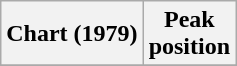<table class="wikitable sortable">
<tr>
<th align="center">Chart (1979)</th>
<th align="center">Peak<br>position</th>
</tr>
<tr>
</tr>
</table>
